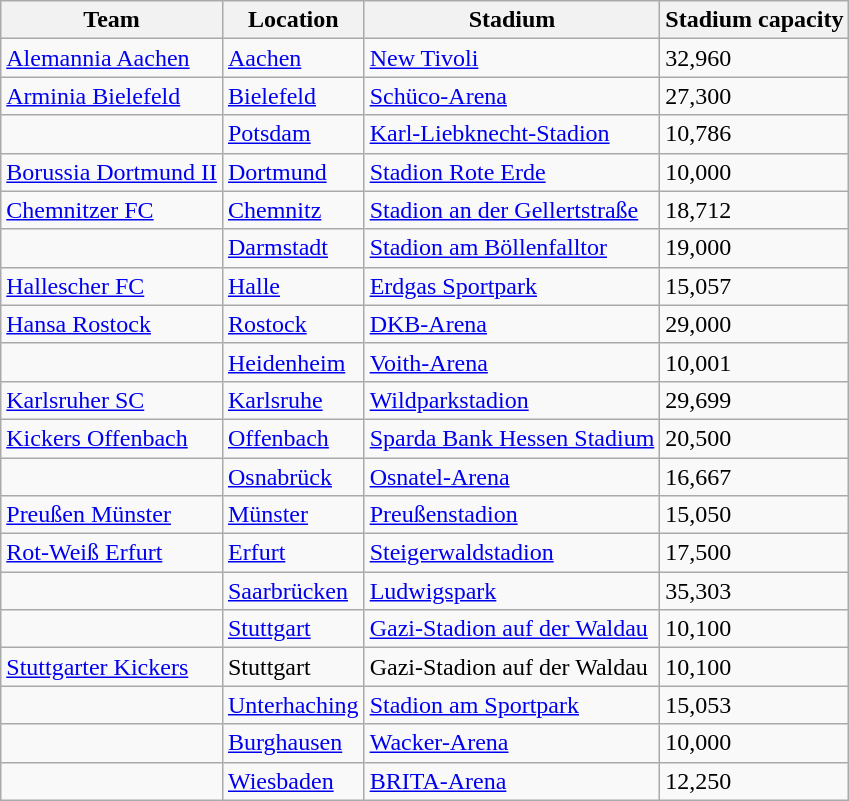<table class="wikitable sortable" style="text-align: left;">
<tr>
<th>Team</th>
<th>Location</th>
<th>Stadium</th>
<th>Stadium capacity</th>
</tr>
<tr>
<td><a href='#'>Alemannia Aachen</a></td>
<td><a href='#'>Aachen</a></td>
<td><a href='#'>New Tivoli</a></td>
<td>32,960</td>
</tr>
<tr>
<td><a href='#'>Arminia Bielefeld</a></td>
<td><a href='#'>Bielefeld</a></td>
<td><a href='#'>Schüco-Arena</a></td>
<td>27,300</td>
</tr>
<tr>
<td></td>
<td><a href='#'>Potsdam</a></td>
<td><a href='#'>Karl-Liebknecht-Stadion</a></td>
<td>10,786</td>
</tr>
<tr>
<td><a href='#'>Borussia Dortmund II</a></td>
<td><a href='#'>Dortmund</a></td>
<td><a href='#'>Stadion Rote Erde</a></td>
<td>10,000</td>
</tr>
<tr>
<td><a href='#'>Chemnitzer FC</a></td>
<td><a href='#'>Chemnitz</a></td>
<td><a href='#'>Stadion an der Gellertstraße</a></td>
<td>18,712</td>
</tr>
<tr>
<td></td>
<td><a href='#'>Darmstadt</a></td>
<td><a href='#'>Stadion am Böllenfalltor</a></td>
<td>19,000</td>
</tr>
<tr>
<td><a href='#'>Hallescher FC</a></td>
<td><a href='#'>Halle</a></td>
<td><a href='#'>Erdgas Sportpark</a></td>
<td>15,057</td>
</tr>
<tr>
<td><a href='#'>Hansa Rostock</a></td>
<td><a href='#'>Rostock</a></td>
<td><a href='#'>DKB-Arena</a></td>
<td>29,000</td>
</tr>
<tr>
<td></td>
<td><a href='#'>Heidenheim</a></td>
<td><a href='#'>Voith-Arena</a></td>
<td>10,001</td>
</tr>
<tr>
<td><a href='#'>Karlsruher SC</a></td>
<td><a href='#'>Karlsruhe</a></td>
<td><a href='#'>Wildparkstadion</a></td>
<td>29,699</td>
</tr>
<tr>
<td><a href='#'>Kickers Offenbach</a></td>
<td><a href='#'>Offenbach</a></td>
<td><a href='#'>Sparda Bank Hessen Stadium</a></td>
<td>20,500</td>
</tr>
<tr>
<td></td>
<td><a href='#'>Osnabrück</a></td>
<td><a href='#'>Osnatel-Arena</a></td>
<td>16,667</td>
</tr>
<tr>
<td><a href='#'>Preußen Münster</a></td>
<td><a href='#'>Münster</a></td>
<td><a href='#'>Preußenstadion</a></td>
<td>15,050</td>
</tr>
<tr>
<td><a href='#'>Rot-Weiß Erfurt</a></td>
<td><a href='#'>Erfurt</a></td>
<td><a href='#'>Steigerwaldstadion</a></td>
<td>17,500</td>
</tr>
<tr>
<td></td>
<td><a href='#'>Saarbrücken</a></td>
<td><a href='#'>Ludwigspark</a></td>
<td>35,303</td>
</tr>
<tr>
<td></td>
<td><a href='#'>Stuttgart</a></td>
<td><a href='#'>Gazi-Stadion auf der Waldau</a></td>
<td>10,100</td>
</tr>
<tr>
<td><a href='#'>Stuttgarter Kickers</a></td>
<td>Stuttgart</td>
<td>Gazi-Stadion auf der Waldau</td>
<td>10,100</td>
</tr>
<tr>
<td></td>
<td><a href='#'>Unterhaching</a></td>
<td><a href='#'>Stadion am Sportpark</a></td>
<td>15,053</td>
</tr>
<tr>
<td></td>
<td><a href='#'>Burghausen</a></td>
<td><a href='#'>Wacker-Arena</a></td>
<td>10,000</td>
</tr>
<tr>
<td></td>
<td><a href='#'>Wiesbaden</a></td>
<td><a href='#'>BRITA-Arena</a></td>
<td>12,250</td>
</tr>
</table>
